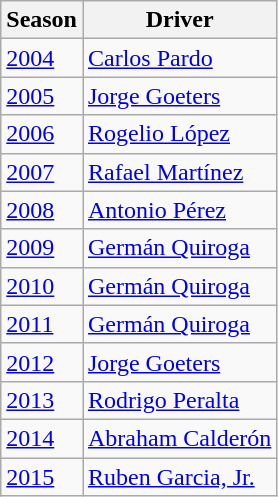<table class="wikitable">
<tr>
<th>Season</th>
<th>Driver</th>
</tr>
<tr>
<td><a href='#'>2004</a></td>
<td> <a href='#'>Carlos Pardo</a></td>
</tr>
<tr>
<td><a href='#'>2005</a></td>
<td> <a href='#'>Jorge Goeters</a></td>
</tr>
<tr>
<td><a href='#'>2006</a></td>
<td> <a href='#'>Rogelio López</a></td>
</tr>
<tr>
<td><a href='#'>2007</a></td>
<td> <a href='#'>Rafael Martínez</a></td>
</tr>
<tr>
<td><a href='#'>2008</a></td>
<td> <a href='#'>Antonio Pérez</a></td>
</tr>
<tr>
<td><a href='#'>2009</a></td>
<td> <a href='#'>Germán Quiroga</a></td>
</tr>
<tr>
<td><a href='#'>2010</a></td>
<td> <a href='#'>Germán Quiroga</a></td>
</tr>
<tr>
<td><a href='#'>2011</a></td>
<td> <a href='#'>Germán Quiroga</a></td>
</tr>
<tr>
<td><a href='#'>2012</a></td>
<td> <a href='#'>Jorge Goeters</a></td>
</tr>
<tr>
<td><a href='#'>2013</a></td>
<td> <a href='#'>Rodrigo Peralta</a></td>
</tr>
<tr>
<td><a href='#'>2014</a></td>
<td> <a href='#'>Abraham Calderón</a></td>
</tr>
<tr>
<td><a href='#'>2015</a></td>
<td> <a href='#'>Ruben Garcia, Jr.</a></td>
</tr>
</table>
